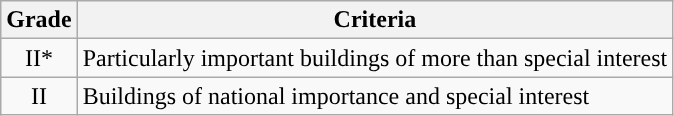<table class="wikitable">
<tr>
<th>Grade</th>
<th>Criteria</th>
</tr>
<tr>
<td align="center" >II*</td>
<td>Particularly important buildings of more than special interest</td>
</tr>
<tr>
<td align="center" >II</td>
<td>Buildings of national importance and special interest</td>
</tr>
</table>
